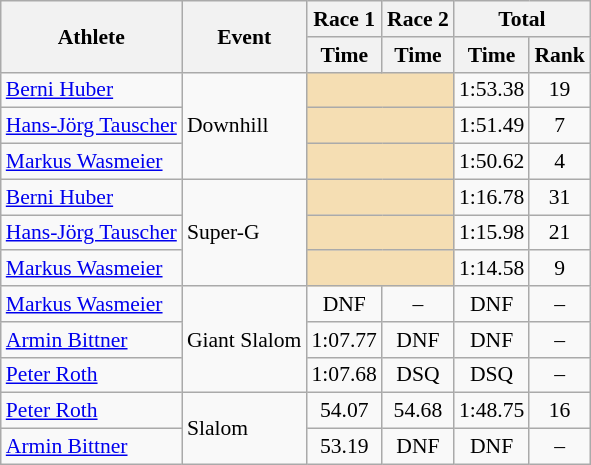<table class="wikitable" style="font-size:90%">
<tr>
<th rowspan="2">Athlete</th>
<th rowspan="2">Event</th>
<th>Race 1</th>
<th>Race 2</th>
<th colspan="2">Total</th>
</tr>
<tr>
<th>Time</th>
<th>Time</th>
<th>Time</th>
<th>Rank</th>
</tr>
<tr>
<td><a href='#'>Berni Huber</a></td>
<td rowspan="3">Downhill</td>
<td colspan="2" bgcolor="wheat"></td>
<td align="center">1:53.38</td>
<td align="center">19</td>
</tr>
<tr>
<td><a href='#'>Hans-Jörg Tauscher</a></td>
<td colspan="2" bgcolor="wheat"></td>
<td align="center">1:51.49</td>
<td align="center">7</td>
</tr>
<tr>
<td><a href='#'>Markus Wasmeier</a></td>
<td colspan="2" bgcolor="wheat"></td>
<td align="center">1:50.62</td>
<td align="center">4</td>
</tr>
<tr>
<td><a href='#'>Berni Huber</a></td>
<td rowspan="3">Super-G</td>
<td colspan="2" bgcolor="wheat"></td>
<td align="center">1:16.78</td>
<td align="center">31</td>
</tr>
<tr>
<td><a href='#'>Hans-Jörg Tauscher</a></td>
<td colspan="2" bgcolor="wheat"></td>
<td align="center">1:15.98</td>
<td align="center">21</td>
</tr>
<tr>
<td><a href='#'>Markus Wasmeier</a></td>
<td colspan="2" bgcolor="wheat"></td>
<td align="center">1:14.58</td>
<td align="center">9</td>
</tr>
<tr>
<td><a href='#'>Markus Wasmeier</a></td>
<td rowspan="3">Giant Slalom</td>
<td align="center">DNF</td>
<td align="center">–</td>
<td align="center">DNF</td>
<td align="center">–</td>
</tr>
<tr>
<td><a href='#'>Armin Bittner</a></td>
<td align="center">1:07.77</td>
<td align="center">DNF</td>
<td align="center">DNF</td>
<td align="center">–</td>
</tr>
<tr>
<td><a href='#'>Peter Roth</a></td>
<td align="center">1:07.68</td>
<td align="center">DSQ</td>
<td align="center">DSQ</td>
<td align="center">–</td>
</tr>
<tr>
<td><a href='#'>Peter Roth</a></td>
<td rowspan="2">Slalom</td>
<td align="center">54.07</td>
<td align="center">54.68</td>
<td align="center">1:48.75</td>
<td align="center">16</td>
</tr>
<tr>
<td><a href='#'>Armin Bittner</a></td>
<td align="center">53.19</td>
<td align="center">DNF</td>
<td align="center">DNF</td>
<td align="center">–</td>
</tr>
</table>
